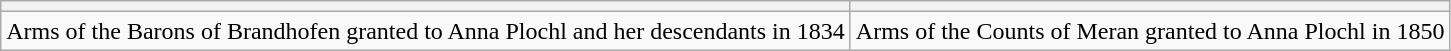<table class="wikitable">
<tr>
<th></th>
<th></th>
</tr>
<tr>
<td>Arms of the Barons of Brandhofen granted to Anna Plochl and her descendants in 1834</td>
<td>Arms of the Counts of Meran granted to Anna Plochl in 1850</td>
</tr>
</table>
